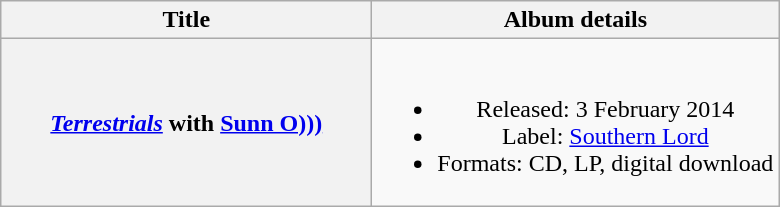<table class="wikitable plainrowheaders" style="text-align:center;">
<tr>
<th scope="col" style="width:15em;">Title</th>
<th scope="col">Album details</th>
</tr>
<tr>
<th scope="row"><em><a href='#'>Terrestrials</a></em> with <a href='#'>Sunn O)))</a></th>
<td><br><ul><li>Released: 3 February 2014</li><li>Label: <a href='#'>Southern Lord</a></li><li>Formats: CD, LP, digital download</li></ul></td>
</tr>
</table>
